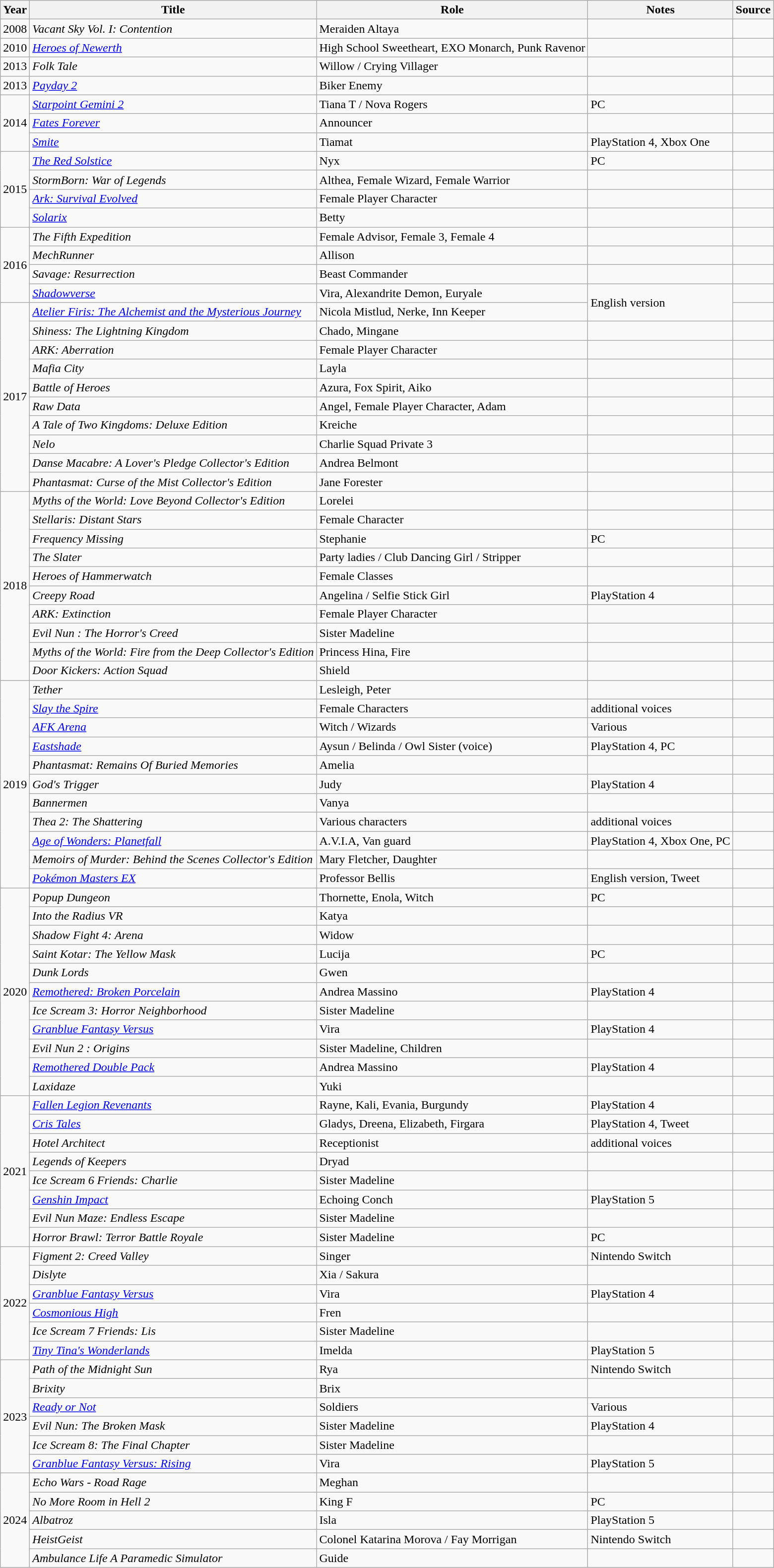<table class="wikitable sortable plainrowheaders">
<tr>
<th>Year</th>
<th>Title</th>
<th>Role</th>
<th class="unsortable">Notes</th>
<th class="unsortable">Source</th>
</tr>
<tr>
<td>2008</td>
<td><em>Vacant Sky Vol. I: Contention</em></td>
<td>Meraiden Altaya</td>
<td></td>
<td></td>
</tr>
<tr>
<td>2010</td>
<td><em><a href='#'>Heroes of Newerth</a></em></td>
<td>High School Sweetheart, EXO Monarch, Punk Ravenor</td>
<td></td>
<td></td>
</tr>
<tr>
<td>2013</td>
<td><em>Folk Tale</em></td>
<td>Willow / Crying Villager</td>
<td></td>
<td></td>
</tr>
<tr>
<td>2013</td>
<td><em><a href='#'>Payday 2</a></em></td>
<td>Biker Enemy</td>
<td></td>
<td></td>
</tr>
<tr>
<td rowspan="3">2014</td>
<td><em><a href='#'>Starpoint Gemini 2</a></em></td>
<td>Tiana T / Nova Rogers</td>
<td>PC</td>
<td></td>
</tr>
<tr>
<td><em><a href='#'>Fates Forever</a></em></td>
<td>Announcer</td>
<td></td>
<td></td>
</tr>
<tr>
<td><em><a href='#'>Smite</a></em></td>
<td>Tiamat</td>
<td>PlayStation 4, Xbox One</td>
<td></td>
</tr>
<tr>
<td rowspan="4">2015</td>
<td><em><a href='#'>The Red Solstice</a></em></td>
<td>Nyx</td>
<td>PC</td>
<td></td>
</tr>
<tr>
<td><em>StormBorn: War of Legends</em></td>
<td>Althea, Female Wizard, Female Warrior</td>
<td></td>
<td></td>
</tr>
<tr>
<td><em><a href='#'>Ark: Survival Evolved</a></em></td>
<td>Female Player Character</td>
<td></td>
<td></td>
</tr>
<tr>
<td><em><a href='#'>Solarix</a></em></td>
<td>Betty</td>
<td></td>
<td></td>
</tr>
<tr>
<td rowspan="4">2016</td>
<td><em>The Fifth Expedition</em></td>
<td>Female Advisor, Female 3, Female 4</td>
<td></td>
<td></td>
</tr>
<tr>
<td><em>MechRunner</em></td>
<td>Allison</td>
<td></td>
<td></td>
</tr>
<tr>
<td><em>Savage: Resurrection</em></td>
<td>Beast Commander</td>
<td></td>
<td></td>
</tr>
<tr>
<td><em><a href='#'>Shadowverse</a></em></td>
<td>Vira, Alexandrite Demon, Euryale</td>
<td rowspan="2">English version</td>
<td></td>
</tr>
<tr>
<td rowspan="10">2017</td>
<td><em><a href='#'>Atelier Firis: The Alchemist and the Mysterious Journey</a></em></td>
<td>Nicola Mistlud, Nerke, Inn Keeper</td>
<td></td>
</tr>
<tr>
<td><em>Shiness: The Lightning Kingdom</em></td>
<td>Chado, Mingane</td>
<td></td>
<td></td>
</tr>
<tr>
<td><em>ARK: Aberration</em></td>
<td>Female Player Character</td>
<td></td>
<td></td>
</tr>
<tr>
<td><em>Mafia City</em></td>
<td>Layla</td>
<td></td>
<td></td>
</tr>
<tr>
<td><em>Battle of Heroes</em></td>
<td>Azura, Fox Spirit, Aiko</td>
<td></td>
<td></td>
</tr>
<tr>
<td><em>Raw Data</em></td>
<td>Angel, Female Player Character, Adam</td>
<td></td>
<td></td>
</tr>
<tr>
<td><em>A Tale of Two Kingdoms: Deluxe Edition</em></td>
<td>Kreiche</td>
<td></td>
<td></td>
</tr>
<tr>
<td><em>Nelo</em></td>
<td>Charlie Squad Private 3</td>
<td></td>
<td></td>
</tr>
<tr>
<td><em>Danse Macabre: A Lover's Pledge Collector's Edition</em></td>
<td>Andrea Belmont</td>
<td></td>
<td></td>
</tr>
<tr>
<td><em>Phantasmat: Curse of the Mist Collector's Edition</em></td>
<td>Jane Forester</td>
<td></td>
<td></td>
</tr>
<tr>
<td rowspan="10">2018</td>
<td><em>Myths of the World: Love Beyond Collector's Edition</em></td>
<td>Lorelei</td>
<td></td>
<td></td>
</tr>
<tr>
<td><em>Stellaris: Distant Stars</em></td>
<td>Female Character</td>
<td></td>
<td></td>
</tr>
<tr>
<td><em>Frequency Missing</em></td>
<td>Stephanie</td>
<td>PC</td>
<td></td>
</tr>
<tr>
<td><em>The Slater</em></td>
<td>Party ladies / Club Dancing Girl / Stripper</td>
<td></td>
<td></td>
</tr>
<tr>
<td><em>Heroes of Hammerwatch</em></td>
<td>Female Classes</td>
<td></td>
<td></td>
</tr>
<tr>
<td><em>Creepy Road</em></td>
<td>Angelina / Selfie Stick Girl</td>
<td>PlayStation 4</td>
<td></td>
</tr>
<tr>
<td><em>ARK: Extinction</em></td>
<td>Female Player Character</td>
<td></td>
<td></td>
</tr>
<tr>
<td><em>Evil Nun : The Horror's Creed</em></td>
<td>Sister Madeline</td>
<td></td>
<td></td>
</tr>
<tr>
<td><em>Myths of the World: Fire from the Deep Collector's Edition</em></td>
<td>Princess Hina, Fire</td>
<td></td>
<td></td>
</tr>
<tr>
<td><em>Door Kickers: Action Squad</em></td>
<td>Shield</td>
<td></td>
<td></td>
</tr>
<tr>
<td rowspan="11">2019</td>
<td><em>Tether</em></td>
<td>Lesleigh, Peter</td>
<td></td>
<td></td>
</tr>
<tr>
<td><em><a href='#'>Slay the Spire</a></em></td>
<td>Female Characters</td>
<td>additional voices</td>
<td></td>
</tr>
<tr>
<td><em><a href='#'>AFK Arena</a></em></td>
<td>Witch / Wizards</td>
<td>Various</td>
<td></td>
</tr>
<tr>
<td><em><a href='#'>Eastshade</a></em></td>
<td>Aysun / Belinda / Owl Sister (voice)</td>
<td>PlayStation 4, PC</td>
<td></td>
</tr>
<tr>
<td><em>Phantasmat: Remains Of Buried Memories</em></td>
<td>Amelia</td>
<td></td>
<td></td>
</tr>
<tr>
<td><em>God's Trigger</em></td>
<td>Judy</td>
<td>PlayStation 4</td>
<td></td>
</tr>
<tr>
<td><em>Bannermen</em></td>
<td>Vanya</td>
<td></td>
<td></td>
</tr>
<tr>
<td><em>Thea 2: The Shattering</em></td>
<td>Various characters</td>
<td>additional voices</td>
<td></td>
</tr>
<tr>
<td><em><a href='#'>Age of Wonders: Planetfall</a></em></td>
<td>A.V.I.A, Van guard</td>
<td>PlayStation 4, Xbox One, PC</td>
<td></td>
</tr>
<tr>
<td><em>Memoirs of Murder: Behind the Scenes Collector's Edition</em></td>
<td>Mary Fletcher, Daughter</td>
<td></td>
<td></td>
</tr>
<tr>
<td><em><a href='#'>Pokémon Masters EX</a></em></td>
<td>Professor Bellis</td>
<td>English version, Tweet</td>
<td></td>
</tr>
<tr>
<td rowspan="11">2020</td>
<td><em>Popup Dungeon</em></td>
<td>Thornette, Enola, Witch</td>
<td>PC</td>
<td></td>
</tr>
<tr>
<td><em>Into the Radius VR</em></td>
<td>Katya</td>
<td></td>
<td></td>
</tr>
<tr>
<td><em>Shadow Fight 4: Arena</em></td>
<td>Widow</td>
<td></td>
<td></td>
</tr>
<tr>
<td><em>Saint Kotar: The Yellow Mask</em></td>
<td>Lucija</td>
<td>PC</td>
<td></td>
</tr>
<tr>
<td><em>Dunk Lords</em></td>
<td>Gwen</td>
<td></td>
<td></td>
</tr>
<tr>
<td><em><a href='#'>Remothered: Broken Porcelain</a></em></td>
<td>Andrea Massino</td>
<td>PlayStation 4</td>
<td></td>
</tr>
<tr>
<td><em>Ice Scream 3: Horror Neighborhood</em></td>
<td>Sister Madeline</td>
<td></td>
<td></td>
</tr>
<tr>
<td><em><a href='#'>Granblue Fantasy Versus</a></em></td>
<td>Vira</td>
<td>PlayStation 4</td>
<td></td>
</tr>
<tr>
<td><em>Evil Nun 2 : Origins</em></td>
<td>Sister Madeline, Children</td>
<td></td>
<td></td>
</tr>
<tr>
<td><em><a href='#'>Remothered Double Pack</a></em></td>
<td>Andrea Massino</td>
<td>PlayStation 4</td>
<td></td>
</tr>
<tr>
<td><em>Laxidaze</em></td>
<td>Yuki</td>
<td></td>
<td></td>
</tr>
<tr>
<td rowspan="8">2021</td>
<td><em><a href='#'>Fallen Legion Revenants</a></em></td>
<td>Rayne, Kali, Evania, Burgundy</td>
<td>PlayStation 4</td>
<td></td>
</tr>
<tr>
<td><em><a href='#'>Cris Tales</a></em></td>
<td>Gladys, Dreena, Elizabeth, Firgara</td>
<td>PlayStation 4, Tweet</td>
<td></td>
</tr>
<tr>
<td><em>Hotel Architect</em></td>
<td>Receptionist</td>
<td>additional voices</td>
<td></td>
</tr>
<tr>
<td><em>Legends of Keepers</em></td>
<td>Dryad</td>
<td></td>
<td></td>
</tr>
<tr>
<td><em>Ice Scream 6 Friends: Charlie</em></td>
<td>Sister Madeline</td>
<td></td>
<td></td>
</tr>
<tr>
<td><em><a href='#'>Genshin Impact</a></em></td>
<td>Echoing Conch</td>
<td>PlayStation 5</td>
<td></td>
</tr>
<tr>
<td><em>Evil Nun Maze: Endless Escape</em></td>
<td>Sister Madeline</td>
<td></td>
<td></td>
</tr>
<tr>
<td><em>Horror Brawl: Terror Battle Royale</em></td>
<td>Sister Madeline</td>
<td>PC</td>
<td></td>
</tr>
<tr>
<td rowspan="6">2022</td>
<td><em>Figment 2: Creed Valley</em></td>
<td>Singer</td>
<td>Nintendo Switch</td>
<td></td>
</tr>
<tr>
<td><em>Dislyte</em></td>
<td>Xia / Sakura</td>
<td></td>
<td></td>
</tr>
<tr>
<td><em><a href='#'>Granblue Fantasy Versus</a></em></td>
<td>Vira</td>
<td>PlayStation 4</td>
<td></td>
</tr>
<tr>
<td><em><a href='#'>Cosmonious High</a></em></td>
<td>Fren</td>
<td></td>
<td></td>
</tr>
<tr>
<td><em>Ice Scream 7 Friends: Lis</em></td>
<td>Sister Madeline</td>
<td></td>
<td></td>
</tr>
<tr>
<td><em><a href='#'>Tiny Tina's Wonderlands</a></em></td>
<td>Imelda</td>
<td>PlayStation 5</td>
<td></td>
</tr>
<tr>
<td rowspan="6">2023</td>
<td><em>Path of the Midnight Sun</em></td>
<td>Rya</td>
<td>Nintendo Switch</td>
<td></td>
</tr>
<tr>
<td><em>Brixity</em></td>
<td>Brix</td>
<td></td>
<td></td>
</tr>
<tr>
<td><em><a href='#'>Ready or Not</a></em></td>
<td>Soldiers</td>
<td>Various</td>
</tr>
<tr>
<td><em>Evil Nun: The Broken Mask</em></td>
<td>Sister Madeline</td>
<td>PlayStation 4</td>
<td></td>
</tr>
<tr>
<td><em>Ice Scream 8: The Final Chapter</em></td>
<td>Sister Madeline</td>
<td></td>
</tr>
<tr>
<td><em><a href='#'>Granblue Fantasy Versus: Rising</a></em></td>
<td>Vira</td>
<td>PlayStation 5</td>
<td></td>
</tr>
<tr>
<td rowspan="5">2024</td>
<td><em>Echo Wars - Road Rage</em></td>
<td>Meghan</td>
<td></td>
<td></td>
</tr>
<tr>
<td><em>No More Room in Hell 2</em></td>
<td>King F</td>
<td>PC</td>
<td></td>
</tr>
<tr>
<td><em>Albatroz</em></td>
<td>Isla</td>
<td>PlayStation 5</td>
<td></td>
</tr>
<tr>
<td><em>HeistGeist</em></td>
<td>Colonel Katarina Morova / Fay Morrigan</td>
<td>Nintendo Switch</td>
<td></td>
</tr>
<tr>
<td><em>Ambulance Life A Paramedic Simulator</em></td>
<td>Guide</td>
<td></td>
<td></td>
</tr>
</table>
